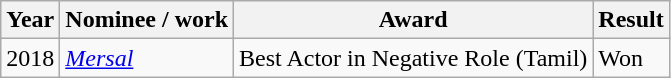<table class="wikitable">
<tr>
<th>Year</th>
<th><strong>Nominee / work</strong></th>
<th>Award</th>
<th><strong>Result</strong></th>
</tr>
<tr>
<td>2018</td>
<td><em><a href='#'>Mersal</a></em></td>
<td>Best Actor in Negative Role (Tamil)</td>
<td>Won</td>
</tr>
</table>
